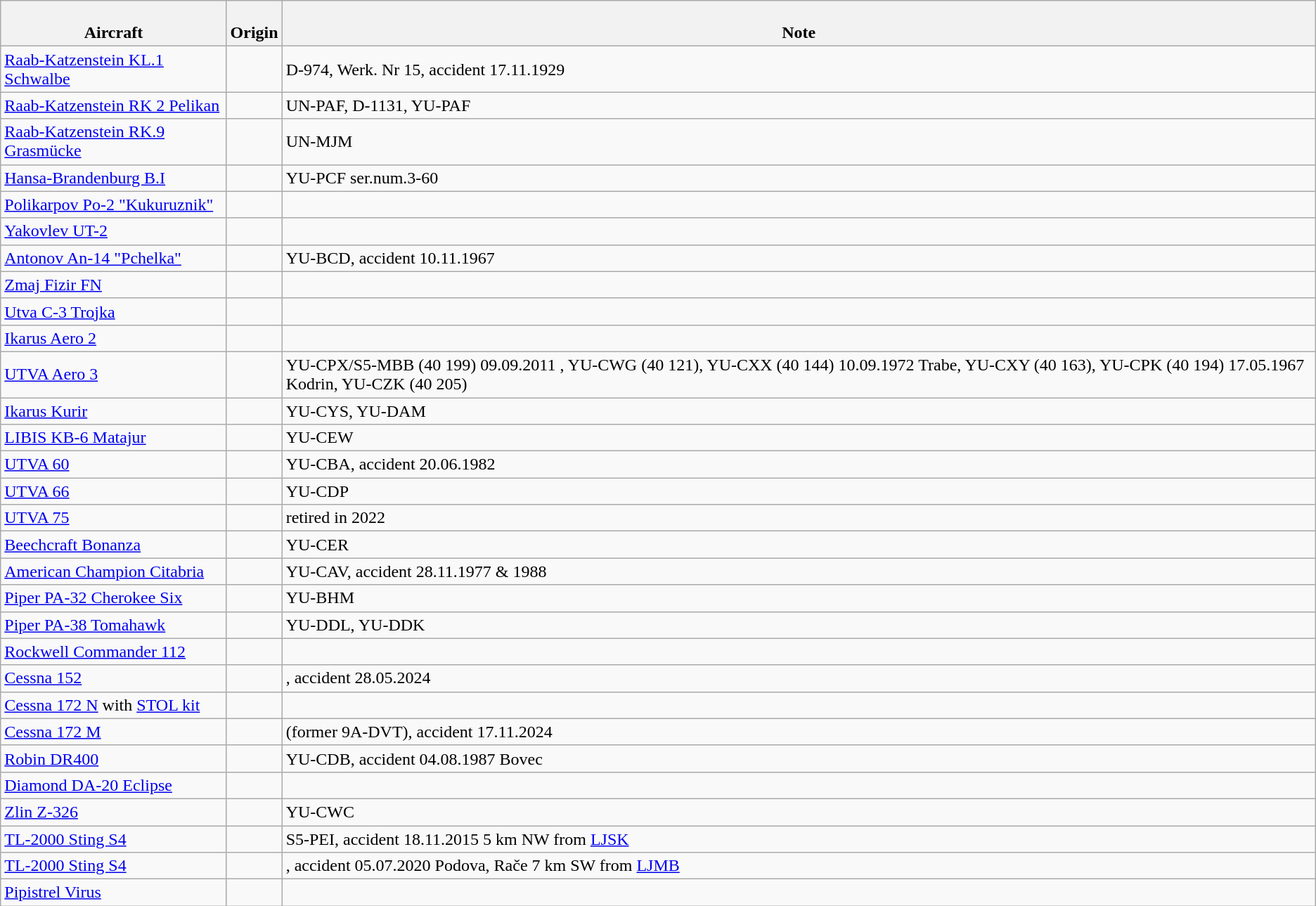<table class="wikitable">
<tr>
<th><br>Aircraft</th>
<th><br>Origin</th>
<th><br>Note</th>
</tr>
<tr>
<td><a href='#'>Raab-Katzenstein KL.1 Schwalbe</a></td>
<td></td>
<td>D-974, Werk. Nr 15, accident 17.11.1929 </td>
</tr>
<tr>
<td><a href='#'>Raab-Katzenstein RK 2 Pelikan</a></td>
<td></td>
<td>UN-PAF, D-1131, YU-PAF</td>
</tr>
<tr>
<td><a href='#'>Raab-Katzenstein RK.9 Grasmücke</a></td>
<td></td>
<td>UN-MJM</td>
</tr>
<tr>
<td><a href='#'>Hansa-Brandenburg B.I</a></td>
<td></td>
<td>YU-PCF ser.num.3-60</td>
</tr>
<tr>
<td><a href='#'>Polikarpov Po-2 "Kukuruznik"</a></td>
<td></td>
<td></td>
</tr>
<tr>
<td><a href='#'>Yakovlev UT-2</a></td>
<td></td>
<td></td>
</tr>
<tr>
<td><a href='#'>Antonov An-14 "Pchelka"</a></td>
<td></td>
<td>YU-BCD, accident 10.11.1967 </td>
</tr>
<tr>
<td><a href='#'>Zmaj Fizir FN</a></td>
<td></td>
<td></td>
</tr>
<tr>
<td><a href='#'>Utva C-3 Trojka</a></td>
<td></td>
<td></td>
</tr>
<tr>
<td><a href='#'>Ikarus Aero 2</a></td>
<td></td>
<td></td>
</tr>
<tr>
<td><a href='#'>UTVA Aero 3</a></td>
<td></td>
<td>YU-CPX/S5-MBB (40 199) 09.09.2011 , YU-CWG (40 121), YU-CXX (40 144) 10.09.1972 Trabe, YU-CXY (40 163), YU-CPK (40 194) 17.05.1967 Kodrin, YU-CZK (40 205)</td>
</tr>
<tr>
<td><a href='#'>Ikarus Kurir</a></td>
<td></td>
<td>YU-CYS, YU-DAM</td>
</tr>
<tr>
<td><a href='#'>LIBIS KB-6 Matajur</a></td>
<td></td>
<td>YU-CEW</td>
</tr>
<tr>
<td><a href='#'>UTVA 60</a></td>
<td></td>
<td>YU-CBA, accident 20.06.1982 </td>
</tr>
<tr>
<td><a href='#'>UTVA 66</a></td>
<td></td>
<td>YU-CDP</td>
</tr>
<tr>
<td><a href='#'>UTVA 75</a></td>
<td></td>
<td> retired in 2022</td>
</tr>
<tr>
<td><a href='#'>Beechcraft Bonanza</a></td>
<td></td>
<td>YU-CER</td>
</tr>
<tr>
<td><a href='#'>American Champion Citabria</a></td>
<td></td>
<td>YU-CAV, accident 28.11.1977 & 1988 </td>
</tr>
<tr>
<td><a href='#'>Piper PA-32 Cherokee Six</a></td>
<td></td>
<td>YU-BHM</td>
</tr>
<tr>
<td><a href='#'>Piper PA-38 Tomahawk</a></td>
<td></td>
<td>YU-DDL, YU-DDK</td>
</tr>
<tr>
<td><a href='#'>Rockwell Commander 112</a></td>
<td></td>
<td></td>
</tr>
<tr>
<td><a href='#'>Cessna 152</a></td>
<td></td>
<td>, accident 28.05.2024 </td>
</tr>
<tr>
<td><a href='#'>Cessna 172 N</a> with <a href='#'> STOL kit</a></td>
<td></td>
<td></td>
</tr>
<tr>
<td><a href='#'>Cessna 172 M</a></td>
<td></td>
<td> (former 9A-DVT), accident 17.11.2024 </td>
</tr>
<tr>
<td><a href='#'>Robin DR400</a></td>
<td></td>
<td>YU-CDB, accident 04.08.1987 Bovec </td>
</tr>
<tr>
<td><a href='#'>Diamond DA-20 Eclipse</a></td>
<td></td>
<td></td>
</tr>
<tr>
<td><a href='#'>Zlin Z-326</a></td>
<td></td>
<td>YU-CWC</td>
</tr>
<tr>
<td><a href='#'>TL-2000 Sting S4</a></td>
<td></td>
<td>S5-PEI, accident 18.11.2015 5 km NW from <a href='#'>LJSK</a> </td>
</tr>
<tr>
<td><a href='#'>TL-2000 Sting S4</a></td>
<td></td>
<td>, accident 05.07.2020 Podova, Rače 7 km SW from <a href='#'>LJMB</a> </td>
</tr>
<tr>
<td><a href='#'>Pipistrel Virus</a></td>
<td></td>
<td></td>
</tr>
</table>
